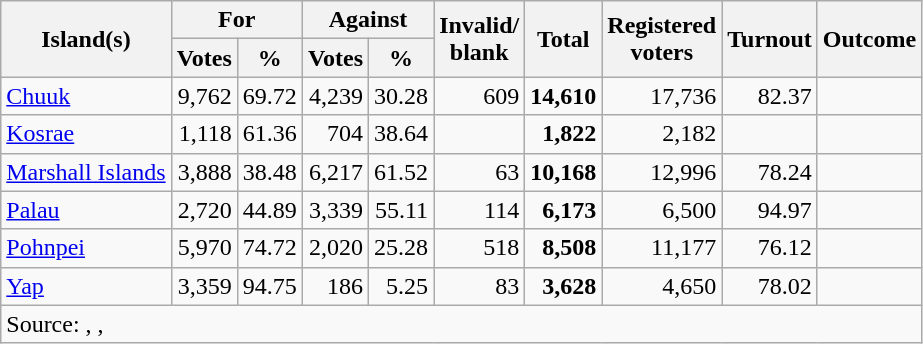<table class=wikitable style=text-align:right>
<tr>
<th rowspan=2>Island(s)</th>
<th colspan=2>For</th>
<th colspan=2>Against</th>
<th rowspan=2>Invalid/<br>blank</th>
<th rowspan=2>Total</th>
<th rowspan=2>Registered<br>voters</th>
<th rowspan=2>Turnout</th>
<th rowspan=2>Outcome</th>
</tr>
<tr>
<th>Votes</th>
<th>%</th>
<th>Votes</th>
<th>%</th>
</tr>
<tr>
<td align=left><a href='#'>Chuuk</a></td>
<td>9,762</td>
<td>69.72</td>
<td>4,239</td>
<td>30.28</td>
<td>609</td>
<td><strong>14,610</strong></td>
<td>17,736</td>
<td>82.37</td>
<td></td>
</tr>
<tr>
<td align=left><a href='#'>Kosrae</a></td>
<td>1,118</td>
<td>61.36</td>
<td>704</td>
<td>38.64</td>
<td></td>
<td><strong>1,822</strong></td>
<td>2,182</td>
<td></td>
<td></td>
</tr>
<tr>
<td align=left><a href='#'>Marshall Islands</a></td>
<td>3,888</td>
<td>38.48</td>
<td>6,217</td>
<td>61.52</td>
<td>63</td>
<td><strong>10,168</strong></td>
<td>12,996</td>
<td>78.24</td>
<td></td>
</tr>
<tr>
<td align=left><a href='#'>Palau</a></td>
<td>2,720</td>
<td>44.89</td>
<td>3,339</td>
<td>55.11</td>
<td>114</td>
<td><strong>6,173</strong></td>
<td>6,500</td>
<td>94.97</td>
<td></td>
</tr>
<tr>
<td align=left><a href='#'>Pohnpei</a></td>
<td>5,970</td>
<td>74.72</td>
<td>2,020</td>
<td>25.28</td>
<td>518</td>
<td><strong>8,508</strong></td>
<td>11,177</td>
<td>76.12</td>
<td></td>
</tr>
<tr>
<td align=left><a href='#'>Yap</a></td>
<td>3,359</td>
<td>94.75</td>
<td>186</td>
<td>5.25</td>
<td>83</td>
<td><strong>3,628</strong></td>
<td>4,650</td>
<td>78.02</td>
<td></td>
</tr>
<tr>
<td align=left colspan=10>Source: , , </td>
</tr>
</table>
